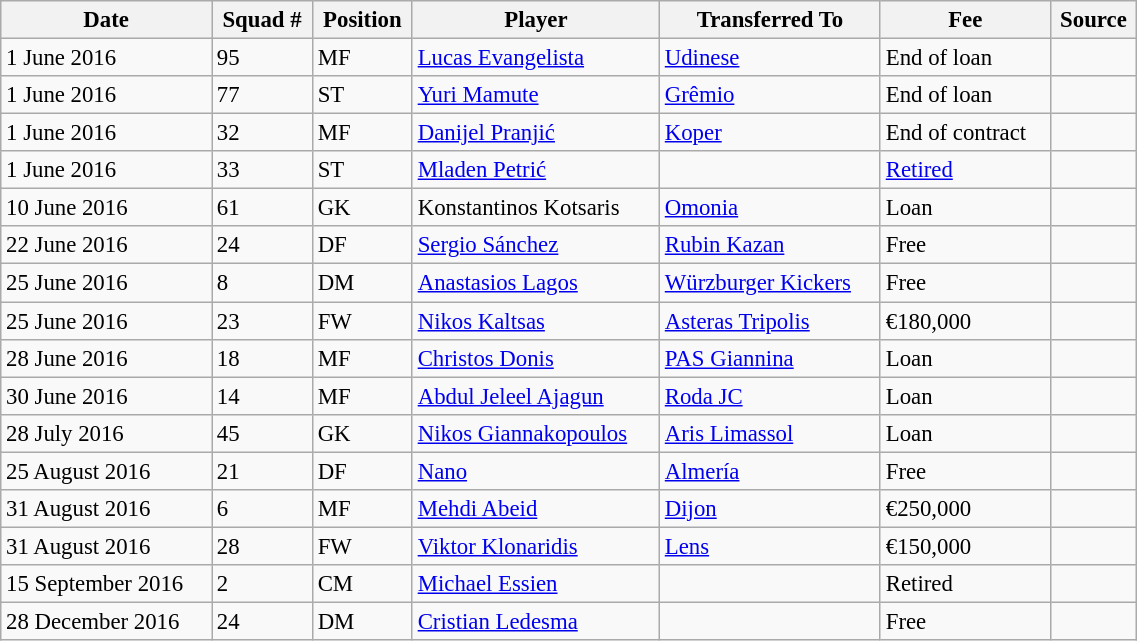<table class="wikitable sortable" style="width:60%; text-align:center; font-size:95%; text-align:left;">
<tr>
<th>Date</th>
<th>Squad #</th>
<th>Position</th>
<th>Player</th>
<th>Transferred To</th>
<th>Fee</th>
<th>Source</th>
</tr>
<tr>
<td>1 June 2016</td>
<td>95</td>
<td>MF</td>
<td> <a href='#'>Lucas Evangelista</a></td>
<td> <a href='#'>Udinese</a></td>
<td>End of loan</td>
<td></td>
</tr>
<tr>
<td>1 June 2016</td>
<td>77</td>
<td>ST</td>
<td> <a href='#'>Yuri Mamute</a></td>
<td> <a href='#'>Grêmio</a></td>
<td>End of loan</td>
<td></td>
</tr>
<tr>
<td>1 June 2016</td>
<td>32</td>
<td>MF</td>
<td> <a href='#'>Danijel Pranjić</a></td>
<td> <a href='#'>Koper</a></td>
<td>End of contract</td>
<td></td>
</tr>
<tr>
<td>1 June 2016</td>
<td>33</td>
<td>ST</td>
<td> <a href='#'>Mladen Petrić</a></td>
<td></td>
<td><a href='#'>Retired</a></td>
<td></td>
</tr>
<tr>
<td>10 June 2016</td>
<td>61</td>
<td>GK</td>
<td> Konstantinos Kotsaris</td>
<td> <a href='#'>Omonia</a></td>
<td>Loan</td>
<td></td>
</tr>
<tr>
<td>22 June 2016</td>
<td>24</td>
<td>DF</td>
<td> <a href='#'>Sergio Sánchez</a></td>
<td> <a href='#'>Rubin Kazan</a></td>
<td>Free</td>
<td></td>
</tr>
<tr>
<td>25 June 2016</td>
<td>8</td>
<td>DM</td>
<td> <a href='#'>Anastasios Lagos</a></td>
<td> <a href='#'>Würzburger Kickers</a></td>
<td>Free</td>
<td></td>
</tr>
<tr>
<td>25 June 2016</td>
<td>23</td>
<td>FW</td>
<td> <a href='#'>Nikos Kaltsas</a></td>
<td> <a href='#'>Asteras Tripolis</a></td>
<td>€180,000</td>
<td></td>
</tr>
<tr>
<td>28 June 2016</td>
<td>18</td>
<td>MF</td>
<td> <a href='#'>Christos Donis</a></td>
<td> <a href='#'>PAS Giannina</a></td>
<td>Loan</td>
<td></td>
</tr>
<tr>
<td>30 June 2016</td>
<td>14</td>
<td>MF</td>
<td> <a href='#'>Abdul Jeleel Ajagun</a></td>
<td> <a href='#'>Roda JC</a></td>
<td>Loan</td>
<td></td>
</tr>
<tr>
<td>28 July 2016</td>
<td>45</td>
<td>GK</td>
<td> <a href='#'>Nikos Giannakopoulos</a></td>
<td> <a href='#'>Aris Limassol</a></td>
<td>Loan</td>
<td></td>
</tr>
<tr>
<td>25 August 2016</td>
<td>21</td>
<td>DF</td>
<td> <a href='#'>Nano</a></td>
<td> <a href='#'>Almería</a></td>
<td>Free</td>
<td></td>
</tr>
<tr>
<td>31 August 2016</td>
<td>6</td>
<td>MF</td>
<td> <a href='#'>Mehdi Abeid</a></td>
<td> <a href='#'>Dijon</a></td>
<td>€250,000</td>
<td></td>
</tr>
<tr>
<td>31 August 2016</td>
<td>28</td>
<td>FW</td>
<td> <a href='#'>Viktor Klonaridis</a></td>
<td> <a href='#'>Lens</a></td>
<td>€150,000</td>
<td></td>
</tr>
<tr>
<td>15 September 2016</td>
<td>2</td>
<td>CM</td>
<td> <a href='#'>Michael Essien</a></td>
<td></td>
<td>Retired</td>
<td></td>
</tr>
<tr>
<td>28 December 2016</td>
<td>24</td>
<td>DM</td>
<td> <a href='#'>Cristian Ledesma</a></td>
<td></td>
<td>Free</td>
<td></td>
</tr>
</table>
